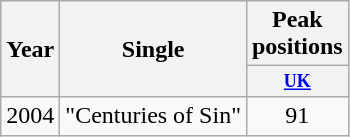<table class="wikitable">
<tr>
<th rowspan="2">Year</th>
<th rowspan="2">Single</th>
<th colspan="1">Peak positions</th>
</tr>
<tr>
<th style="width:3em;font-size:75%"><a href='#'>UK</a><br></th>
</tr>
<tr>
<td>2004</td>
<td>"Centuries of Sin"</td>
<td style="text-align:center;">91</td>
</tr>
</table>
